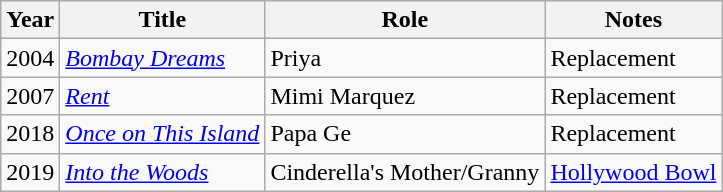<table class="wikitable sortable">
<tr>
<th>Year</th>
<th>Title</th>
<th>Role</th>
<th>Notes</th>
</tr>
<tr>
<td>2004</td>
<td><em><a href='#'>Bombay Dreams</a></em></td>
<td>Priya</td>
<td>Replacement</td>
</tr>
<tr>
<td>2007</td>
<td><em><a href='#'>Rent</a></em></td>
<td>Mimi Marquez</td>
<td>Replacement</td>
</tr>
<tr>
<td>2018</td>
<td><em><a href='#'>Once on This Island</a></em></td>
<td>Papa Ge</td>
<td>Replacement</td>
</tr>
<tr>
<td>2019</td>
<td><em><a href='#'>Into the Woods</a></em></td>
<td>Cinderella's Mother/Granny</td>
<td><a href='#'>Hollywood Bowl</a></td>
</tr>
</table>
